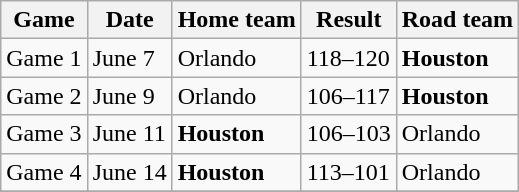<table class="wikitable">
<tr>
<th>Game</th>
<th>Date</th>
<th>Home team</th>
<th>Result</th>
<th>Road team</th>
</tr>
<tr>
<td>Game 1</td>
<td>June 7</td>
<td>Orlando</td>
<td>118–120</td>
<td><strong>Houston</strong></td>
</tr>
<tr>
<td>Game 2</td>
<td>June 9</td>
<td>Orlando</td>
<td>106–117</td>
<td><strong>Houston</strong></td>
</tr>
<tr>
<td>Game 3</td>
<td>June 11</td>
<td><strong>Houston</strong></td>
<td>106–103</td>
<td>Orlando</td>
</tr>
<tr>
<td>Game 4</td>
<td>June 14</td>
<td><strong>Houston</strong></td>
<td>113–101</td>
<td>Orlando</td>
</tr>
<tr>
</tr>
</table>
